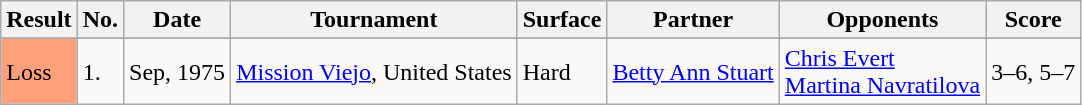<table class="sortable wikitable">
<tr>
<th>Result</th>
<th>No.</th>
<th>Date</th>
<th>Tournament</th>
<th>Surface</th>
<th>Partner</th>
<th>Opponents</th>
<th class="unsortable">Score</th>
</tr>
<tr>
</tr>
<tr>
<td style="background:#ffa07a;">Loss</td>
<td>1.</td>
<td>Sep, 1975</td>
<td><a href='#'>Mission Viejo</a>, United States</td>
<td>Hard</td>
<td> <a href='#'>Betty Ann Stuart</a></td>
<td> <a href='#'>Chris Evert</a> <br>  <a href='#'>Martina Navratilova</a></td>
<td>3–6, 5–7</td>
</tr>
</table>
